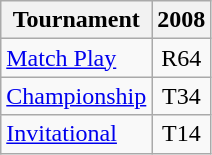<table class="wikitable" style="text-align:center;">
<tr>
<th>Tournament</th>
<th>2008</th>
</tr>
<tr>
<td align="left"><a href='#'>Match Play</a></td>
<td>R64</td>
</tr>
<tr>
<td align="left"><a href='#'>Championship</a></td>
<td>T34</td>
</tr>
<tr>
<td align="left"><a href='#'>Invitational</a></td>
<td>T14</td>
</tr>
</table>
